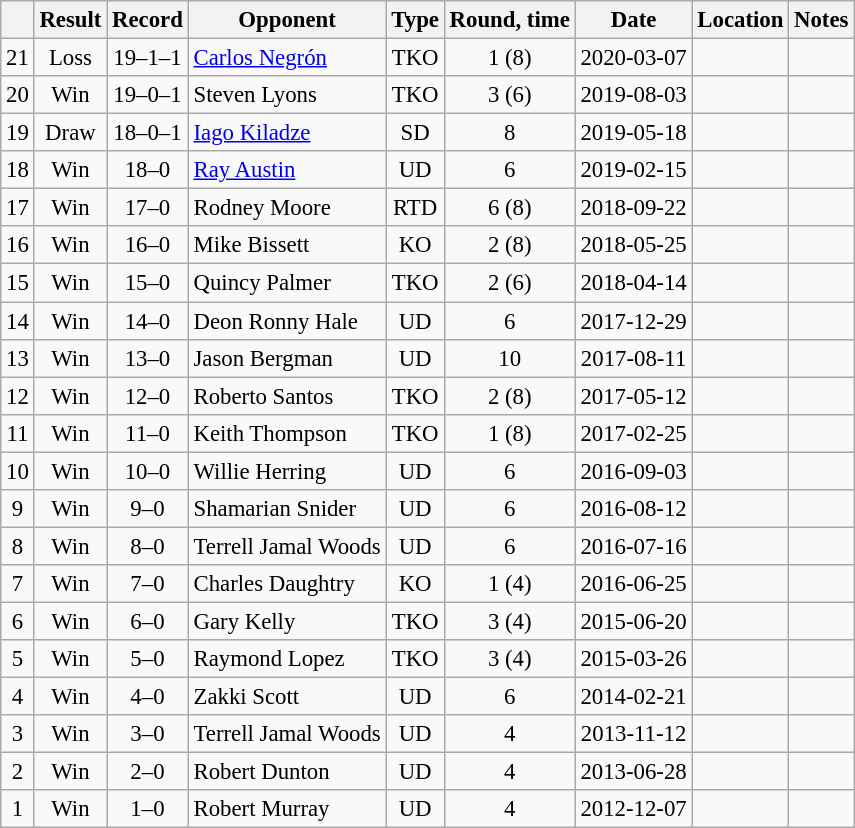<table class="wikitable" style="text-align:center; font-size:95%">
<tr>
<th></th>
<th>Result</th>
<th>Record</th>
<th>Opponent</th>
<th>Type</th>
<th>Round, time</th>
<th>Date</th>
<th>Location</th>
<th>Notes</th>
</tr>
<tr>
<td>21</td>
<td>Loss</td>
<td>19–1–1</td>
<td style="text-align:left;"> <a href='#'>Carlos Negrón</a></td>
<td>TKO</td>
<td>1 (8)</td>
<td>2020-03-07</td>
<td style="text-align:left;"> </td>
<td style="text-align:left;"></td>
</tr>
<tr>
<td>20</td>
<td>Win</td>
<td>19–0–1</td>
<td style="text-align:left;"> Steven Lyons</td>
<td>TKO</td>
<td>3 (6)</td>
<td>2019-08-03</td>
<td style="text-align:left;"> </td>
<td style="text-align:left;"></td>
</tr>
<tr>
<td>19</td>
<td>Draw</td>
<td>18–0–1</td>
<td style="text-align:left;"> <a href='#'>Iago Kiladze</a></td>
<td>SD</td>
<td>8</td>
<td>2019-05-18</td>
<td style="text-align:left;"> </td>
<td style="text-align:left;"></td>
</tr>
<tr>
<td>18</td>
<td>Win</td>
<td>18–0</td>
<td style="text-align:left;"> <a href='#'>Ray Austin</a></td>
<td>UD</td>
<td>6</td>
<td>2019-02-15</td>
<td style="text-align:left;"> </td>
<td style="text-align:left;"></td>
</tr>
<tr>
<td>17</td>
<td>Win</td>
<td>17–0</td>
<td style="text-align:left;"> Rodney Moore</td>
<td>RTD</td>
<td>6 (8)</td>
<td>2018-09-22</td>
<td style="text-align:left;"> </td>
<td style="text-align:left;"></td>
</tr>
<tr>
<td>16</td>
<td>Win</td>
<td>16–0</td>
<td style="text-align:left;"> Mike Bissett</td>
<td>KO</td>
<td>2 (8)</td>
<td>2018-05-25</td>
<td style="text-align:left;"> </td>
<td></td>
</tr>
<tr>
<td>15</td>
<td>Win</td>
<td>15–0</td>
<td style="text-align:left;"> Quincy Palmer</td>
<td>TKO</td>
<td>2 (6)</td>
<td>2018-04-14</td>
<td style="text-align:left;"> </td>
<td></td>
</tr>
<tr>
<td>14</td>
<td>Win</td>
<td>14–0</td>
<td style="text-align:left;"> Deon Ronny Hale</td>
<td>UD</td>
<td>6</td>
<td>2017-12-29</td>
<td style="text-align:left;"> </td>
<td></td>
</tr>
<tr>
<td>13</td>
<td>Win</td>
<td>13–0</td>
<td style="text-align:left;"> Jason Bergman</td>
<td>UD</td>
<td>10</td>
<td>2017-08-11</td>
<td style="text-align:left;"> </td>
<td style="text-align:left;"></td>
</tr>
<tr>
<td>12</td>
<td>Win</td>
<td>12–0</td>
<td style="text-align:left;"> Roberto Santos</td>
<td>TKO</td>
<td>2 (8)</td>
<td>2017-05-12</td>
<td style="text-align:left;"> </td>
<td></td>
</tr>
<tr>
<td>11</td>
<td>Win</td>
<td>11–0</td>
<td style="text-align:left;"> Keith Thompson</td>
<td>TKO</td>
<td>1 (8)</td>
<td>2017-02-25</td>
<td style="text-align:left;"> </td>
<td></td>
</tr>
<tr>
<td>10</td>
<td>Win</td>
<td>10–0</td>
<td style="text-align:left;"> Willie Herring</td>
<td>UD</td>
<td>6</td>
<td>2016-09-03</td>
<td style="text-align:left;"> </td>
<td></td>
</tr>
<tr>
<td>9</td>
<td>Win</td>
<td>9–0</td>
<td style="text-align:left;"> Shamarian Snider</td>
<td>UD</td>
<td>6</td>
<td>2016-08-12</td>
<td style="text-align:left;"> </td>
<td></td>
</tr>
<tr>
<td>8</td>
<td>Win</td>
<td>8–0</td>
<td style="text-align:left;"> Terrell Jamal Woods</td>
<td>UD</td>
<td>6</td>
<td>2016-07-16</td>
<td style="text-align:left;"> </td>
<td></td>
</tr>
<tr>
<td>7</td>
<td>Win</td>
<td>7–0</td>
<td style="text-align:left;"> Charles Daughtry</td>
<td>KO</td>
<td>1 (4)</td>
<td>2016-06-25</td>
<td style="text-align:left;"> </td>
<td></td>
</tr>
<tr>
<td>6</td>
<td>Win</td>
<td>6–0</td>
<td style="text-align:left;"> Gary Kelly</td>
<td>TKO</td>
<td>3 (4)</td>
<td>2015-06-20</td>
<td style="text-align:left;"> </td>
<td></td>
</tr>
<tr>
<td>5</td>
<td>Win</td>
<td>5–0</td>
<td style="text-align:left;"> Raymond Lopez</td>
<td>TKO</td>
<td>3 (4)</td>
<td>2015-03-26</td>
<td style="text-align:left;"> </td>
<td></td>
</tr>
<tr>
<td>4</td>
<td>Win</td>
<td>4–0</td>
<td style="text-align:left;"> Zakki Scott</td>
<td>UD</td>
<td>6</td>
<td>2014-02-21</td>
<td style="text-align:left;"> </td>
<td></td>
</tr>
<tr>
<td>3</td>
<td>Win</td>
<td>3–0</td>
<td style="text-align:left;"> Terrell Jamal Woods</td>
<td>UD</td>
<td>4</td>
<td>2013-11-12</td>
<td style="text-align:left;"> </td>
<td></td>
</tr>
<tr>
<td>2</td>
<td>Win</td>
<td>2–0</td>
<td style="text-align:left;"> Robert Dunton</td>
<td>UD</td>
<td>4</td>
<td>2013-06-28</td>
<td style="text-align:left;"> </td>
<td></td>
</tr>
<tr>
<td>1</td>
<td>Win</td>
<td>1–0</td>
<td style="text-align:left;"> Robert Murray</td>
<td>UD</td>
<td>4</td>
<td>2012-12-07</td>
<td style="text-align:left;"> </td>
<td style="text-align:left;"></td>
</tr>
</table>
